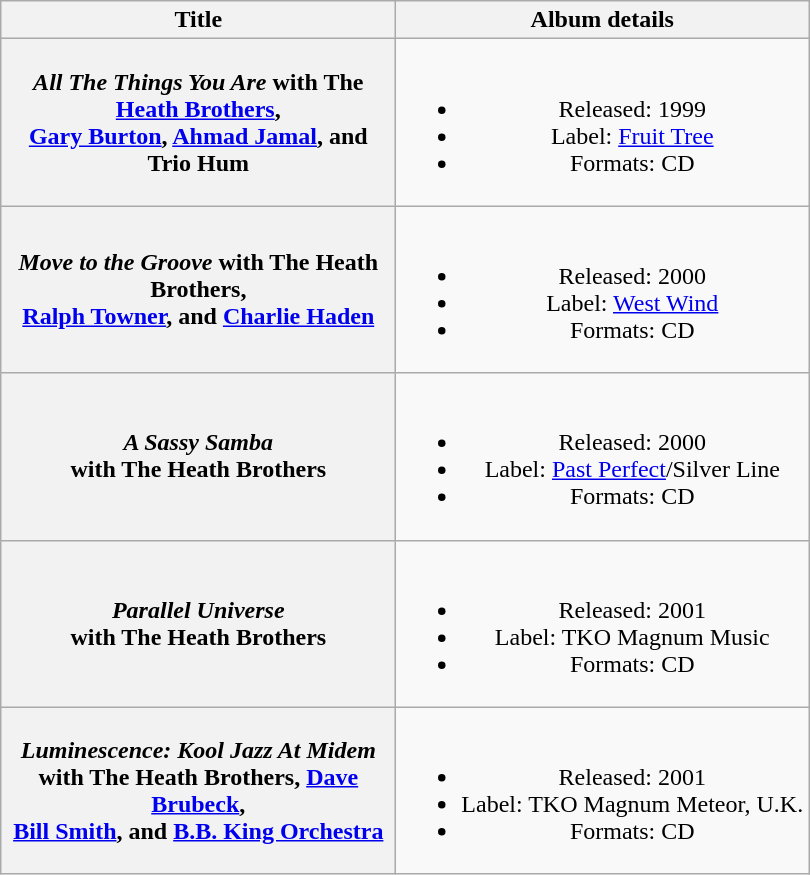<table class="wikitable plainrowheaders" style="text-align:center;">
<tr>
<th scope="col" style="width:16em;">Title</th>
<th scope="col">Album details</th>
</tr>
<tr>
<th scope="row"><em>All The Things You Are</em> with The <a href='#'>Heath Brothers</a>, <br> <a href='#'>Gary Burton</a>, <a href='#'>Ahmad Jamal</a>, and Trio Hum</th>
<td><br><ul><li>Released: 1999</li><li>Label: <a href='#'>Fruit Tree</a></li><li>Formats: CD</li></ul></td>
</tr>
<tr>
<th scope="row"><em>Move to the Groove </em> with The Heath Brothers,<br><a href='#'>Ralph Towner</a>, and <a href='#'>Charlie Haden</a></th>
<td><br><ul><li>Released: 2000</li><li>Label: <a href='#'>West Wind</a></li><li>Formats: CD</li></ul></td>
</tr>
<tr>
<th scope="row"><em>A Sassy Samba</em><br>with The Heath Brothers</th>
<td><br><ul><li>Released: 2000</li><li>Label: <a href='#'>Past Perfect</a>/Silver Line</li><li>Formats: CD</li></ul></td>
</tr>
<tr>
<th scope="row"><em>Parallel Universe</em><br>with The Heath Brothers</th>
<td><br><ul><li>Released: 2001</li><li>Label: TKO Magnum Music</li><li>Formats: CD</li></ul></td>
</tr>
<tr>
<th scope="row"><em>Luminescence: Kool Jazz At Midem</em><br>with The Heath Brothers, <a href='#'>Dave Brubeck</a>,<br><a href='#'>Bill Smith</a>, and <a href='#'>B.B. King Orchestra</a></th>
<td><br><ul><li>Released: 2001</li><li>Label: TKO Magnum Meteor, U.K.</li><li>Formats: CD</li></ul></td>
</tr>
</table>
